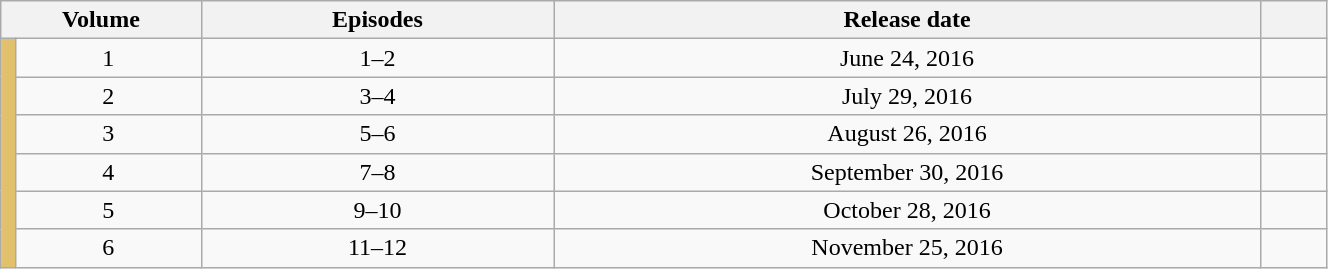<table class="wikitable" style="text-align: center; width: 70%;">
<tr>
<th colspan="2" width="15%">Volume</th>
<th>Episodes</th>
<th>Release date</th>
<th width="5%"></th>
</tr>
<tr>
<td rowspan="6" width="1%" style="background: #E1C16E"></td>
<td>1</td>
<td>1–2</td>
<td>June 24, 2016</td>
<td></td>
</tr>
<tr>
<td>2</td>
<td>3–4</td>
<td>July 29, 2016</td>
<td></td>
</tr>
<tr>
<td>3</td>
<td>5–6</td>
<td>August 26, 2016</td>
<td></td>
</tr>
<tr>
<td>4</td>
<td>7–8</td>
<td>September 30, 2016</td>
<td></td>
</tr>
<tr>
<td>5</td>
<td>9–10</td>
<td>October 28, 2016</td>
<td></td>
</tr>
<tr>
<td>6</td>
<td>11–12</td>
<td>November 25, 2016</td>
<td></td>
</tr>
</table>
